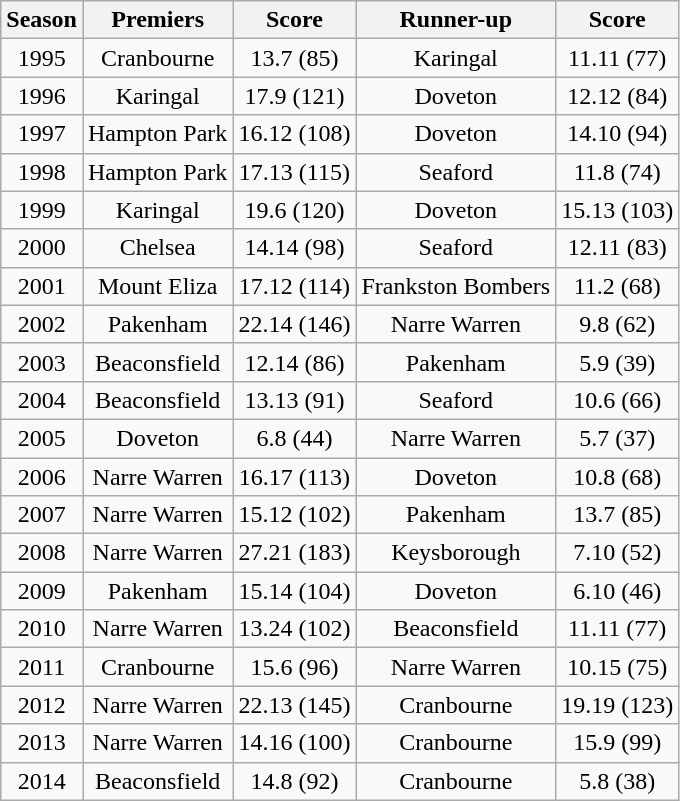<table class="wikitable" style="text-align:center;">
<tr style="background:#efefef;">
<th>Season</th>
<th>Premiers</th>
<th>Score</th>
<th>Runner-up</th>
<th>Score</th>
</tr>
<tr>
<td>1995</td>
<td>Cranbourne</td>
<td>13.7 (85)</td>
<td>Karingal</td>
<td>11.11 (77)</td>
</tr>
<tr>
<td>1996</td>
<td>Karingal</td>
<td>17.9 (121)</td>
<td>Doveton</td>
<td>12.12 (84)</td>
</tr>
<tr>
<td>1997</td>
<td>Hampton Park</td>
<td>16.12 (108)</td>
<td>Doveton</td>
<td>14.10 (94)</td>
</tr>
<tr>
<td>1998</td>
<td>Hampton Park</td>
<td>17.13 (115)</td>
<td>Seaford</td>
<td>11.8 (74)</td>
</tr>
<tr>
<td>1999</td>
<td>Karingal</td>
<td>19.6 (120)</td>
<td>Doveton</td>
<td>15.13 (103)</td>
</tr>
<tr>
<td>2000</td>
<td>Chelsea</td>
<td>14.14 (98)</td>
<td>Seaford</td>
<td>12.11 (83)</td>
</tr>
<tr>
<td>2001</td>
<td>Mount Eliza</td>
<td>17.12 (114)</td>
<td>Frankston Bombers</td>
<td>11.2 (68)</td>
</tr>
<tr>
<td>2002</td>
<td>Pakenham</td>
<td>22.14 (146)</td>
<td>Narre Warren</td>
<td>9.8 (62)</td>
</tr>
<tr>
<td>2003</td>
<td>Beaconsfield</td>
<td>12.14 (86)</td>
<td>Pakenham</td>
<td>5.9 (39)</td>
</tr>
<tr>
<td>2004</td>
<td>Beaconsfield</td>
<td>13.13 (91)</td>
<td>Seaford</td>
<td>10.6 (66)</td>
</tr>
<tr>
<td>2005</td>
<td>Doveton</td>
<td>6.8 (44)</td>
<td>Narre Warren</td>
<td>5.7 (37)</td>
</tr>
<tr>
<td>2006</td>
<td>Narre Warren</td>
<td>16.17 (113)</td>
<td>Doveton</td>
<td>10.8 (68)</td>
</tr>
<tr>
<td>2007</td>
<td>Narre Warren</td>
<td>15.12 (102)</td>
<td>Pakenham</td>
<td>13.7 (85)</td>
</tr>
<tr>
<td>2008</td>
<td>Narre Warren</td>
<td>27.21 (183)</td>
<td>Keysborough</td>
<td>7.10 (52)</td>
</tr>
<tr>
<td>2009</td>
<td>Pakenham</td>
<td>15.14 (104)</td>
<td>Doveton</td>
<td>6.10 (46)</td>
</tr>
<tr>
<td>2010</td>
<td>Narre Warren</td>
<td>13.24 (102)</td>
<td>Beaconsfield</td>
<td>11.11 (77)</td>
</tr>
<tr>
<td>2011</td>
<td>Cranbourne</td>
<td>15.6 (96)</td>
<td>Narre Warren</td>
<td>10.15 (75)</td>
</tr>
<tr>
<td>2012</td>
<td>Narre Warren</td>
<td>22.13 (145)</td>
<td>Cranbourne</td>
<td>19.19 (123)</td>
</tr>
<tr>
<td>2013</td>
<td>Narre Warren</td>
<td>14.16 (100)</td>
<td>Cranbourne</td>
<td>15.9 (99)</td>
</tr>
<tr>
<td>2014</td>
<td>Beaconsfield</td>
<td>14.8 (92)</td>
<td>Cranbourne</td>
<td>5.8 (38)</td>
</tr>
</table>
